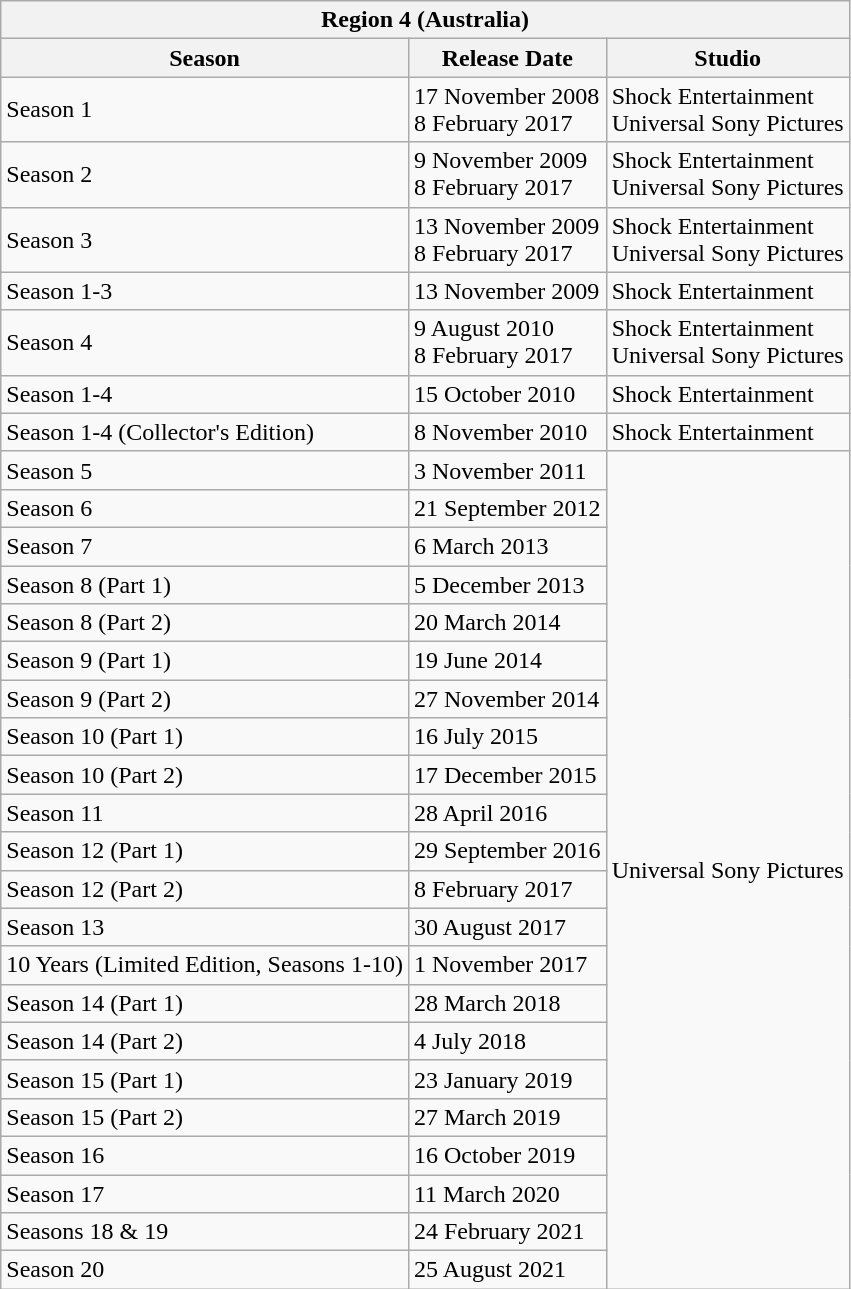<table class="wikitable">
<tr>
<th colspan="3">Region 4 (Australia)</th>
</tr>
<tr>
<th>Season</th>
<th>Release Date</th>
<th>Studio</th>
</tr>
<tr>
<td>Season 1</td>
<td>17 November 2008<br>8 February 2017</td>
<td>Shock Entertainment<br>Universal Sony Pictures</td>
</tr>
<tr>
<td>Season 2</td>
<td>9 November 2009<br>8 February 2017</td>
<td>Shock Entertainment<br>Universal Sony Pictures</td>
</tr>
<tr>
<td>Season 3</td>
<td>13 November 2009<br>8 February 2017</td>
<td>Shock Entertainment<br>Universal Sony Pictures</td>
</tr>
<tr>
<td>Season 1-3</td>
<td>13 November 2009</td>
<td>Shock Entertainment</td>
</tr>
<tr>
<td>Season 4</td>
<td>9 August 2010<br>8 February 2017</td>
<td>Shock Entertainment<br>Universal Sony Pictures</td>
</tr>
<tr>
<td>Season 1-4</td>
<td>15 October 2010</td>
<td>Shock Entertainment</td>
</tr>
<tr>
<td>Season 1-4 (Collector's Edition)</td>
<td>8 November 2010</td>
<td>Shock Entertainment</td>
</tr>
<tr>
<td>Season 5</td>
<td>3 November 2011</td>
<td rowspan="22">Universal Sony Pictures</td>
</tr>
<tr>
<td>Season 6</td>
<td>21 September 2012</td>
</tr>
<tr>
<td>Season 7</td>
<td>6 March 2013</td>
</tr>
<tr>
<td>Season 8 (Part 1)</td>
<td>5 December 2013</td>
</tr>
<tr>
<td>Season 8 (Part 2)</td>
<td>20 March 2014</td>
</tr>
<tr>
<td>Season 9 (Part 1)</td>
<td>19 June 2014</td>
</tr>
<tr>
<td>Season 9 (Part 2)</td>
<td>27 November 2014</td>
</tr>
<tr>
<td>Season 10 (Part 1)</td>
<td>16 July 2015</td>
</tr>
<tr>
<td>Season 10 (Part 2)</td>
<td>17 December 2015</td>
</tr>
<tr>
<td>Season 11</td>
<td>28 April 2016</td>
</tr>
<tr>
<td>Season 12 (Part 1)</td>
<td>29 September 2016</td>
</tr>
<tr>
<td>Season 12 (Part 2)</td>
<td>8 February 2017</td>
</tr>
<tr>
<td>Season 13</td>
<td>30 August 2017</td>
</tr>
<tr>
<td>10 Years (Limited Edition, Seasons 1-10)</td>
<td>1 November 2017</td>
</tr>
<tr>
<td>Season 14 (Part 1)</td>
<td>28 March 2018</td>
</tr>
<tr>
<td>Season 14 (Part 2)</td>
<td>4 July 2018</td>
</tr>
<tr>
<td>Season 15 (Part 1)</td>
<td>23 January 2019</td>
</tr>
<tr>
<td>Season 15 (Part 2)</td>
<td>27 March 2019</td>
</tr>
<tr>
<td>Season 16</td>
<td>16 October 2019</td>
</tr>
<tr>
<td>Season 17</td>
<td>11 March 2020</td>
</tr>
<tr>
<td>Seasons 18 & 19</td>
<td>24 February 2021</td>
</tr>
<tr>
<td>Season 20</td>
<td>25 August 2021</td>
</tr>
</table>
